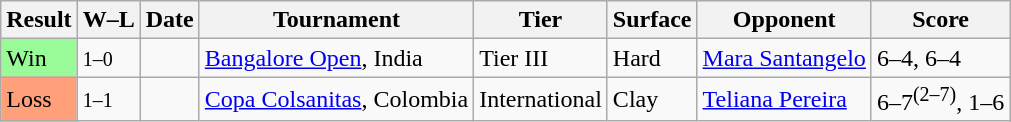<table class="sortable wikitable">
<tr>
<th>Result</th>
<th class="unsortable">W–L</th>
<th>Date</th>
<th>Tournament</th>
<th>Tier</th>
<th>Surface</th>
<th>Opponent</th>
<th class="unsortable">Score</th>
</tr>
<tr>
<td style="background:#98fb98;">Win</td>
<td><small>1–0</small></td>
<td><a href='#'></a></td>
<td><a href='#'>Bangalore Open</a>, India</td>
<td>Tier III</td>
<td>Hard</td>
<td> <a href='#'>Mara Santangelo</a></td>
<td>6–4, 6–4</td>
</tr>
<tr>
<td style="background:#ffa07a;">Loss</td>
<td><small>1–1</small></td>
<td><a href='#'></a></td>
<td><a href='#'>Copa Colsanitas</a>, Colombia</td>
<td>International</td>
<td>Clay</td>
<td> <a href='#'>Teliana Pereira</a></td>
<td>6–7<sup>(2–7)</sup>, 1–6</td>
</tr>
</table>
